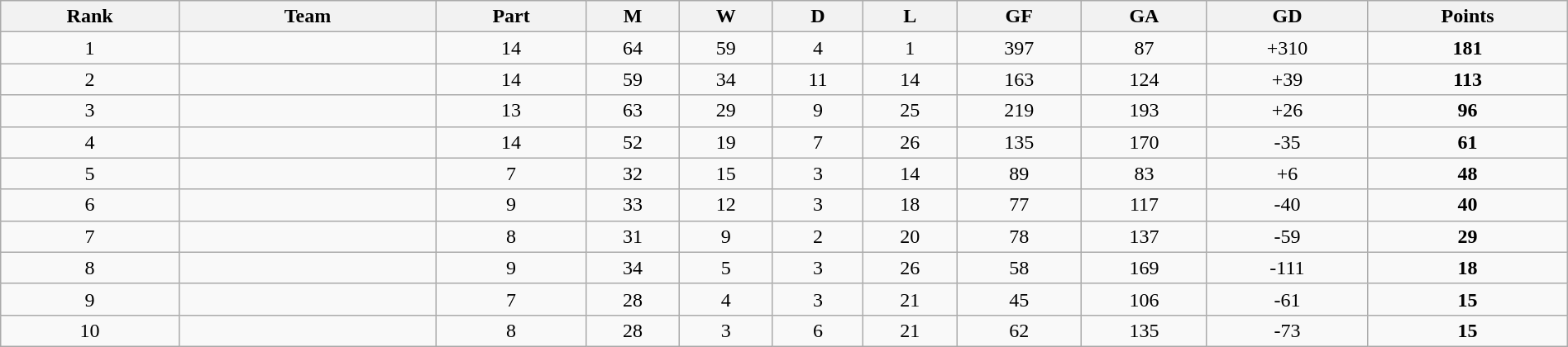<table class="wikitable sortable" width=100% style="text-align:center">
<tr>
<th>Rank</th>
<th width=200>Team</th>
<th>Part</th>
<th>M</th>
<th>W</th>
<th>D</th>
<th>L</th>
<th>GF</th>
<th>GA</th>
<th>GD</th>
<th>Points</th>
</tr>
<tr>
<td>1</td>
<td align=left></td>
<td>14</td>
<td>64</td>
<td>59</td>
<td>4</td>
<td>1</td>
<td>397</td>
<td>87</td>
<td>+310</td>
<td><strong>181</strong></td>
</tr>
<tr>
<td>2</td>
<td align=left></td>
<td>14</td>
<td>59</td>
<td>34</td>
<td>11</td>
<td>14</td>
<td>163</td>
<td>124</td>
<td>+39</td>
<td><strong>113</strong></td>
</tr>
<tr>
<td>3</td>
<td align=left></td>
<td>13</td>
<td>63</td>
<td>29</td>
<td>9</td>
<td>25</td>
<td>219</td>
<td>193</td>
<td>+26</td>
<td><strong>96</strong></td>
</tr>
<tr>
<td>4</td>
<td align=left></td>
<td>14</td>
<td>52</td>
<td>19</td>
<td>7</td>
<td>26</td>
<td>135</td>
<td>170</td>
<td>-35</td>
<td><strong>61</strong></td>
</tr>
<tr>
<td>5</td>
<td align=left></td>
<td>7</td>
<td>32</td>
<td>15</td>
<td>3</td>
<td>14</td>
<td>89</td>
<td>83</td>
<td>+6</td>
<td><strong>48</strong></td>
</tr>
<tr>
<td>6</td>
<td align=left></td>
<td>9</td>
<td>33</td>
<td>12</td>
<td>3</td>
<td>18</td>
<td>77</td>
<td>117</td>
<td>-40</td>
<td><strong>40</strong></td>
</tr>
<tr>
<td>7</td>
<td align=left></td>
<td>8</td>
<td>31</td>
<td>9</td>
<td>2</td>
<td>20</td>
<td>78</td>
<td>137</td>
<td>-59</td>
<td><strong>29</strong></td>
</tr>
<tr>
<td>8</td>
<td align=left></td>
<td>9</td>
<td>34</td>
<td>5</td>
<td>3</td>
<td>26</td>
<td>58</td>
<td>169</td>
<td>-111</td>
<td><strong>18</strong></td>
</tr>
<tr>
<td>9</td>
<td align=left></td>
<td>7</td>
<td>28</td>
<td>4</td>
<td>3</td>
<td>21</td>
<td>45</td>
<td>106</td>
<td>-61</td>
<td><strong>15</strong></td>
</tr>
<tr>
<td>10</td>
<td align=left></td>
<td>8</td>
<td>28</td>
<td>3</td>
<td>6</td>
<td>21</td>
<td>62</td>
<td>135</td>
<td>-73</td>
<td><strong>15</strong></td>
</tr>
</table>
